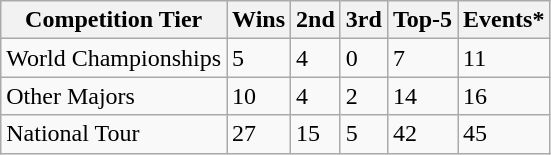<table class="wikitable">
<tr>
<th>Competition Tier</th>
<th>Wins</th>
<th>2nd</th>
<th>3rd</th>
<th>Top-5</th>
<th>Events*</th>
</tr>
<tr>
<td>World Championships</td>
<td>5</td>
<td>4</td>
<td>0</td>
<td>7</td>
<td>11</td>
</tr>
<tr>
<td>Other Majors</td>
<td>10</td>
<td>4</td>
<td>2</td>
<td>14</td>
<td>16</td>
</tr>
<tr>
<td>National Tour</td>
<td>27</td>
<td>15</td>
<td>5</td>
<td>42</td>
<td>45</td>
</tr>
</table>
